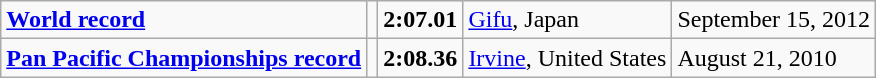<table class="wikitable">
<tr>
<td><strong><a href='#'>World record</a></strong></td>
<td></td>
<td><strong>2:07.01</strong></td>
<td><a href='#'>Gifu</a>, Japan</td>
<td>September 15, 2012</td>
</tr>
<tr>
<td><strong><a href='#'>Pan Pacific Championships record</a></strong></td>
<td></td>
<td><strong>2:08.36</strong></td>
<td><a href='#'>Irvine</a>, United States</td>
<td>August 21, 2010</td>
</tr>
</table>
